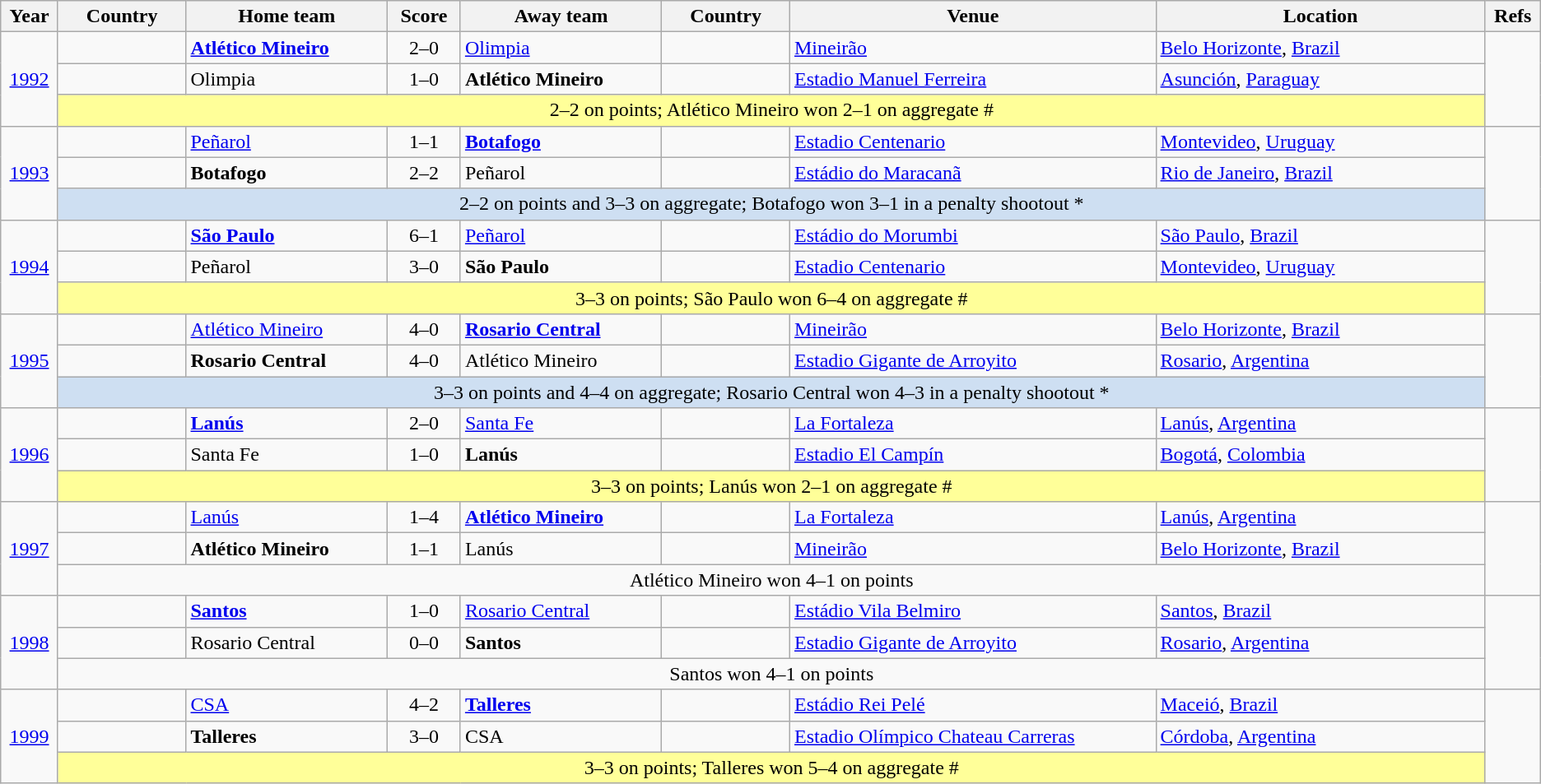<table class="wikitable">
<tr style="background:#f2f2f2;">
<th width=3%>Year</th>
<th width=7%>Country</th>
<th width=11%>Home team</th>
<th width=4%>Score</th>
<th width=11%>Away team</th>
<th width=7%>Country</th>
<th width=20%>Venue</th>
<th width=18%>Location</th>
<th width=3%>Refs</th>
</tr>
<tr>
<td rowspan="3" style="text-align:center;"><a href='#'>1992</a></td>
<td></td>
<td><strong><a href='#'>Atlético Mineiro</a></strong></td>
<td align=center>2–0</td>
<td><a href='#'>Olimpia</a></td>
<td></td>
<td><a href='#'>Mineirão</a></td>
<td><a href='#'>Belo Horizonte</a>, <a href='#'>Brazil</a></td>
<td rowspan="3" style="text-align:center;"></td>
</tr>
<tr>
<td></td>
<td>Olimpia</td>
<td align=center>1–0</td>
<td><strong>Atlético Mineiro</strong></td>
<td></td>
<td><a href='#'>Estadio Manuel Ferreira</a></td>
<td><a href='#'>Asunción</a>, <a href='#'>Paraguay</a></td>
</tr>
<tr>
<td colspan="7"  style="text-align:center; background:#ff9;">2–2 on points; Atlético Mineiro won 2–1 on aggregate #</td>
</tr>
<tr>
<td rowspan="3" style="text-align:center;"><a href='#'>1993</a></td>
<td></td>
<td><a href='#'>Peñarol</a></td>
<td align=center>1–1</td>
<td><strong><a href='#'>Botafogo</a></strong></td>
<td></td>
<td><a href='#'>Estadio Centenario</a></td>
<td><a href='#'>Montevideo</a>, <a href='#'>Uruguay</a></td>
<td rowspan="3" style="text-align:center;"></td>
</tr>
<tr>
<td></td>
<td><strong>Botafogo</strong></td>
<td align=center>2–2</td>
<td>Peñarol</td>
<td></td>
<td><a href='#'>Estádio do Maracanã</a></td>
<td><a href='#'>Rio de Janeiro</a>, <a href='#'>Brazil</a></td>
</tr>
<tr>
<td colspan="7"  style="text-align:center; background:#cedff2;">2–2 on points and 3–3 on aggregate; Botafogo won 3–1 in a penalty shootout *</td>
</tr>
<tr>
<td rowspan="3" style="text-align:center;"><a href='#'>1994</a></td>
<td></td>
<td><strong><a href='#'>São Paulo</a></strong></td>
<td align=center>6–1</td>
<td><a href='#'>Peñarol</a></td>
<td></td>
<td><a href='#'>Estádio do Morumbi</a></td>
<td><a href='#'>São Paulo</a>, <a href='#'>Brazil</a></td>
<td rowspan="3" style="text-align:center;"></td>
</tr>
<tr>
<td></td>
<td>Peñarol</td>
<td align=center>3–0</td>
<td><strong>São Paulo</strong></td>
<td></td>
<td><a href='#'>Estadio Centenario</a></td>
<td><a href='#'>Montevideo</a>, <a href='#'>Uruguay</a></td>
</tr>
<tr>
<td colspan="7"  style="text-align:center; background:#ff9;">3–3 on points; São Paulo won 6–4 on aggregate #</td>
</tr>
<tr>
<td rowspan="3" style="text-align:center;"><a href='#'>1995</a></td>
<td></td>
<td><a href='#'>Atlético Mineiro</a></td>
<td align=center>4–0</td>
<td><strong><a href='#'>Rosario Central</a></strong></td>
<td></td>
<td><a href='#'>Mineirão</a></td>
<td><a href='#'>Belo Horizonte</a>, <a href='#'>Brazil</a></td>
<td rowspan="3" style="text-align:center;"><br></td>
</tr>
<tr>
<td></td>
<td><strong>Rosario Central</strong></td>
<td align=center>4–0</td>
<td>Atlético Mineiro</td>
<td></td>
<td><a href='#'>Estadio Gigante de Arroyito</a></td>
<td><a href='#'>Rosario</a>, <a href='#'>Argentina</a></td>
</tr>
<tr>
<td colspan="7"  style="text-align:center; background:#cedff2;">3–3 on points and 4–4 on aggregate; Rosario Central won 4–3 in a penalty shootout *</td>
</tr>
<tr>
<td rowspan="3" style="text-align:center;"><a href='#'>1996</a></td>
<td></td>
<td><strong><a href='#'>Lanús</a></strong></td>
<td align=center>2–0</td>
<td><a href='#'>Santa Fe</a></td>
<td></td>
<td><a href='#'>La Fortaleza</a></td>
<td><a href='#'>Lanús</a>, <a href='#'>Argentina</a></td>
<td rowspan="3" style="text-align:center;"></td>
</tr>
<tr>
<td></td>
<td>Santa Fe</td>
<td align=center>1–0</td>
<td><strong>Lanús</strong></td>
<td></td>
<td><a href='#'>Estadio El Campín</a></td>
<td><a href='#'>Bogotá</a>, <a href='#'>Colombia</a></td>
</tr>
<tr>
<td colspan="7"  style="text-align:center; background:#ff9;">3–3 on points; Lanús won 2–1 on aggregate #</td>
</tr>
<tr>
<td rowspan="3" style="text-align:center;"><a href='#'>1997</a></td>
<td></td>
<td><a href='#'>Lanús</a></td>
<td align=center>1–4</td>
<td><strong><a href='#'>Atlético Mineiro</a></strong></td>
<td></td>
<td><a href='#'>La Fortaleza</a></td>
<td><a href='#'>Lanús</a>, <a href='#'>Argentina</a></td>
<td rowspan="3" style="text-align:center;"></td>
</tr>
<tr>
<td></td>
<td><strong>Atlético Mineiro</strong></td>
<td align=center>1–1</td>
<td>Lanús</td>
<td></td>
<td><a href='#'>Mineirão</a></td>
<td><a href='#'>Belo Horizonte</a>, <a href='#'>Brazil</a></td>
</tr>
<tr>
<td colspan="7" style="text-align:center;">Atlético Mineiro won 4–1 on points</td>
</tr>
<tr>
<td rowspan="3" style="text-align:center;"><a href='#'>1998</a></td>
<td></td>
<td><strong><a href='#'>Santos</a></strong></td>
<td align=center>1–0</td>
<td><a href='#'>Rosario Central</a></td>
<td></td>
<td><a href='#'>Estádio Vila Belmiro</a></td>
<td><a href='#'>Santos</a>, <a href='#'>Brazil</a></td>
<td rowspan="3" style="text-align:center;"></td>
</tr>
<tr>
<td></td>
<td>Rosario Central</td>
<td align=center>0–0</td>
<td><strong>Santos</strong></td>
<td></td>
<td><a href='#'>Estadio Gigante de Arroyito</a></td>
<td><a href='#'>Rosario</a>, <a href='#'>Argentina</a></td>
</tr>
<tr>
<td colspan="7" style="text-align:center;">Santos won 4–1 on points</td>
</tr>
<tr>
<td rowspan="3" style="text-align:center;"><a href='#'>1999</a></td>
<td></td>
<td><a href='#'>CSA</a></td>
<td align=center>4–2</td>
<td><strong><a href='#'>Talleres</a></strong></td>
<td></td>
<td><a href='#'>Estádio Rei Pelé</a></td>
<td><a href='#'>Maceió</a>, <a href='#'>Brazil</a></td>
<td rowspan="3" style="text-align:center;"></td>
</tr>
<tr>
<td></td>
<td><strong>Talleres</strong></td>
<td align=center>3–0</td>
<td>CSA</td>
<td></td>
<td><a href='#'>Estadio Olímpico Chateau Carreras</a></td>
<td><a href='#'>Córdoba</a>, <a href='#'>Argentina</a></td>
</tr>
<tr>
<td colspan="7"  style="text-align:center; background:#ff9;">3–3 on points; Talleres won 5–4 on aggregate #</td>
</tr>
</table>
